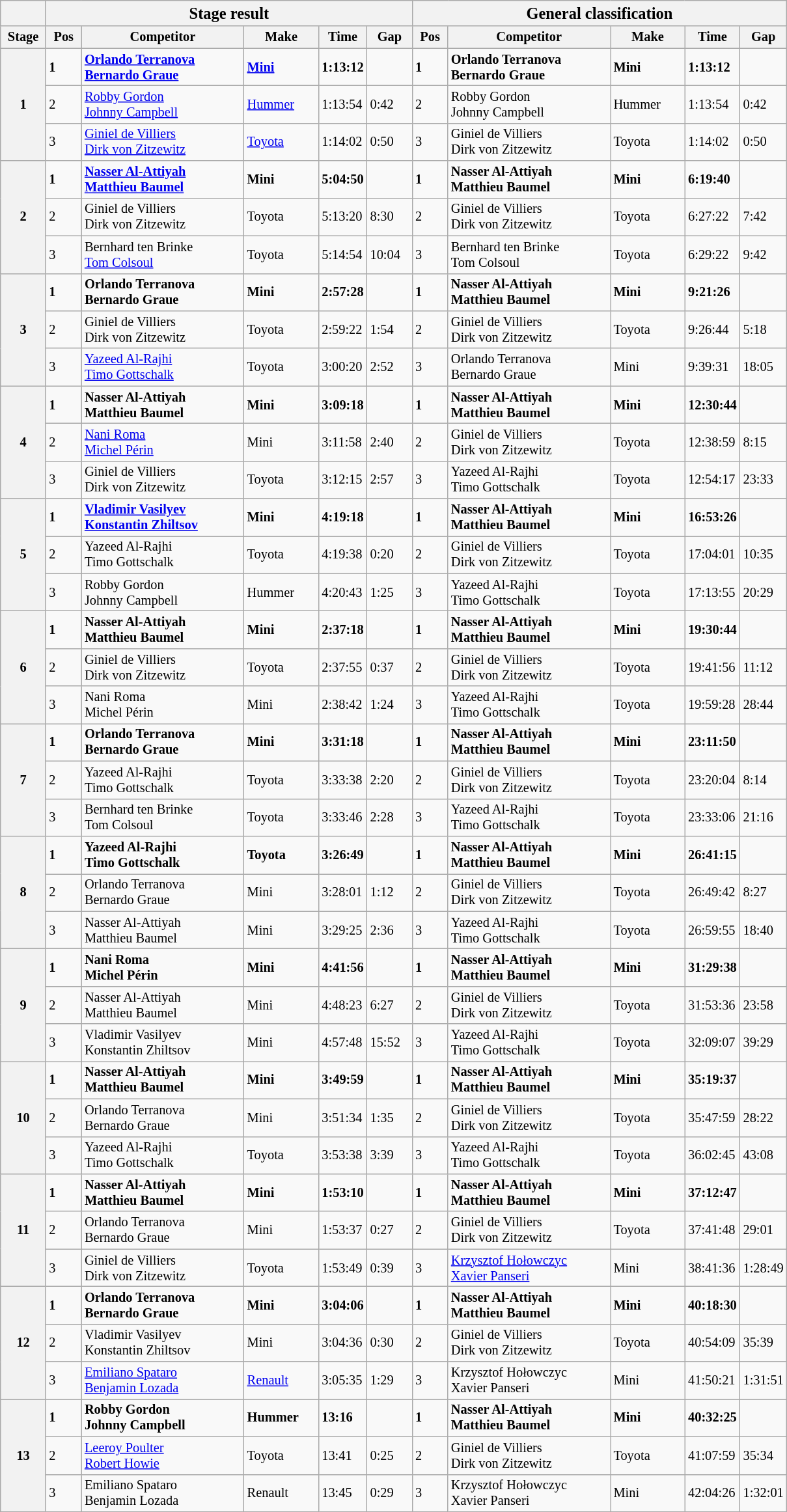<table class="wikitable" style="font-size:85%;">
<tr>
<th></th>
<th colspan=5><big>Stage result </big></th>
<th colspan=5><big>General classification</big></th>
</tr>
<tr>
<th width="40px">Stage</th>
<th width="30px">Pos</th>
<th width="160px">Competitor</th>
<th width="70px">Make</th>
<th width="40px">Time</th>
<th width="40px">Gap</th>
<th width="30px">Pos</th>
<th width="160px">Competitor</th>
<th width="70px">Make</th>
<th width="40px">Time</th>
<th width="40px">Gap</th>
</tr>
<tr>
<th rowspan=3>1</th>
<td><strong>1</strong></td>
<td><strong> <a href='#'>Orlando Terranova</a><br> <a href='#'>Bernardo Graue</a></strong></td>
<td><strong><a href='#'>Mini</a></strong></td>
<td><strong>1:13:12</strong></td>
<td></td>
<td><strong>1</strong></td>
<td><strong> Orlando Terranova<br> Bernardo Graue</strong></td>
<td><strong>Mini</strong></td>
<td><strong>1:13:12</strong></td>
<td></td>
</tr>
<tr>
<td>2</td>
<td> <a href='#'>Robby Gordon</a><br> <a href='#'>Johnny Campbell</a></td>
<td><a href='#'>Hummer</a></td>
<td>1:13:54</td>
<td>0:42</td>
<td>2</td>
<td> Robby Gordon<br> Johnny Campbell</td>
<td>Hummer</td>
<td>1:13:54</td>
<td>0:42</td>
</tr>
<tr>
<td>3</td>
<td> <a href='#'>Giniel de Villiers</a><br> <a href='#'>Dirk von Zitzewitz</a></td>
<td><a href='#'>Toyota</a></td>
<td>1:14:02</td>
<td>0:50</td>
<td>3</td>
<td> Giniel de Villiers<br> Dirk von Zitzewitz</td>
<td>Toyota</td>
<td>1:14:02</td>
<td>0:50</td>
</tr>
<tr>
<th rowspan=3>2</th>
<td><strong>1</strong></td>
<td><strong> <a href='#'>Nasser Al-Attiyah</a><br> <a href='#'>Matthieu Baumel</a></strong></td>
<td><strong>Mini</strong></td>
<td><strong>5:04:50</strong></td>
<td></td>
<td><strong>1</strong></td>
<td><strong> Nasser Al-Attiyah<br> Matthieu Baumel</strong></td>
<td><strong>Mini</strong></td>
<td><strong>6:19:40</strong></td>
<td></td>
</tr>
<tr>
<td>2</td>
<td> Giniel de Villiers<br> Dirk von Zitzewitz</td>
<td>Toyota</td>
<td>5:13:20</td>
<td>8:30</td>
<td>2</td>
<td> Giniel de Villiers<br> Dirk von Zitzewitz</td>
<td>Toyota</td>
<td>6:27:22</td>
<td>7:42</td>
</tr>
<tr>
<td>3</td>
<td> Bernhard ten Brinke<br> <a href='#'>Tom Colsoul</a></td>
<td>Toyota</td>
<td>5:14:54</td>
<td>10:04</td>
<td>3</td>
<td> Bernhard ten Brinke<br> Tom Colsoul</td>
<td>Toyota</td>
<td>6:29:22</td>
<td>9:42</td>
</tr>
<tr>
<th rowspan=3>3</th>
<td><strong>1</strong></td>
<td><strong> Orlando Terranova<br> Bernardo Graue</strong></td>
<td><strong>Mini</strong></td>
<td><strong>2:57:28</strong></td>
<td></td>
<td><strong>1</strong></td>
<td><strong> Nasser Al-Attiyah<br> Matthieu Baumel</strong></td>
<td><strong>Mini</strong></td>
<td><strong>9:21:26</strong></td>
<td></td>
</tr>
<tr>
<td>2</td>
<td> Giniel de Villiers<br> Dirk von Zitzewitz</td>
<td>Toyota</td>
<td>2:59:22</td>
<td>1:54</td>
<td>2</td>
<td> Giniel de Villiers<br> Dirk von Zitzewitz</td>
<td>Toyota</td>
<td>9:26:44</td>
<td>5:18</td>
</tr>
<tr>
<td>3</td>
<td> <a href='#'>Yazeed Al-Rajhi</a><br> <a href='#'>Timo Gottschalk</a></td>
<td>Toyota</td>
<td>3:00:20</td>
<td>2:52</td>
<td>3</td>
<td> Orlando Terranova<br> Bernardo Graue</td>
<td>Mini</td>
<td>9:39:31</td>
<td>18:05</td>
</tr>
<tr>
<th rowspan=3>4</th>
<td><strong>1</strong></td>
<td><strong> Nasser Al-Attiyah<br> Matthieu Baumel</strong></td>
<td><strong>Mini</strong></td>
<td><strong>3:09:18</strong></td>
<td></td>
<td><strong>1</strong></td>
<td><strong> Nasser Al-Attiyah<br> Matthieu Baumel</strong></td>
<td><strong>Mini</strong></td>
<td><strong>12:30:44</strong></td>
<td></td>
</tr>
<tr>
<td>2</td>
<td> <a href='#'>Nani Roma</a><br> <a href='#'>Michel Périn</a></td>
<td>Mini</td>
<td>3:11:58</td>
<td>2:40</td>
<td>2</td>
<td> Giniel de Villiers<br> Dirk von Zitzewitz</td>
<td>Toyota</td>
<td>12:38:59</td>
<td>8:15</td>
</tr>
<tr>
<td>3</td>
<td> Giniel de Villiers<br> Dirk von Zitzewitz</td>
<td>Toyota</td>
<td>3:12:15</td>
<td>2:57</td>
<td>3</td>
<td> Yazeed Al-Rajhi<br> Timo Gottschalk</td>
<td>Toyota</td>
<td>12:54:17</td>
<td>23:33</td>
</tr>
<tr>
<th rowspan=3>5</th>
<td><strong>1</strong></td>
<td><strong> <a href='#'>Vladimir Vasilyev</a><br> <a href='#'>Konstantin Zhiltsov</a></strong></td>
<td><strong>Mini</strong></td>
<td><strong>4:19:18</strong></td>
<td></td>
<td><strong>1</strong></td>
<td><strong> Nasser Al-Attiyah<br> Matthieu Baumel</strong></td>
<td><strong>Mini</strong></td>
<td><strong>16:53:26</strong></td>
<td></td>
</tr>
<tr>
<td>2</td>
<td> Yazeed Al-Rajhi<br> Timo Gottschalk</td>
<td>Toyota</td>
<td>4:19:38</td>
<td>0:20</td>
<td>2</td>
<td> Giniel de Villiers<br> Dirk von Zitzewitz</td>
<td>Toyota</td>
<td>17:04:01</td>
<td>10:35</td>
</tr>
<tr>
<td>3</td>
<td> Robby Gordon<br> Johnny Campbell</td>
<td>Hummer</td>
<td>4:20:43</td>
<td>1:25</td>
<td>3</td>
<td> Yazeed Al-Rajhi<br> Timo Gottschalk</td>
<td>Toyota</td>
<td>17:13:55</td>
<td>20:29</td>
</tr>
<tr>
<th rowspan=3>6</th>
<td><strong>1</strong></td>
<td><strong> Nasser Al-Attiyah<br> Matthieu Baumel</strong></td>
<td><strong>Mini</strong></td>
<td><strong>2:37:18</strong></td>
<td></td>
<td><strong>1</strong></td>
<td><strong> Nasser Al-Attiyah<br> Matthieu Baumel</strong></td>
<td><strong>Mini</strong></td>
<td><strong>19:30:44</strong></td>
<td></td>
</tr>
<tr>
<td>2</td>
<td> Giniel de Villiers<br> Dirk von Zitzewitz</td>
<td>Toyota</td>
<td>2:37:55</td>
<td>0:37</td>
<td>2</td>
<td> Giniel de Villiers<br> Dirk von Zitzewitz</td>
<td>Toyota</td>
<td>19:41:56</td>
<td>11:12</td>
</tr>
<tr>
<td>3</td>
<td> Nani Roma<br> Michel Périn</td>
<td>Mini</td>
<td>2:38:42</td>
<td>1:24</td>
<td>3</td>
<td> Yazeed Al-Rajhi<br> Timo Gottschalk</td>
<td>Toyota</td>
<td>19:59:28</td>
<td>28:44</td>
</tr>
<tr>
<th rowspan=3>7</th>
<td><strong>1</strong></td>
<td><strong> Orlando Terranova<br> Bernardo Graue</strong></td>
<td><strong>Mini</strong></td>
<td><strong>3:31:18</strong></td>
<td></td>
<td><strong>1</strong></td>
<td><strong> Nasser Al-Attiyah<br> Matthieu Baumel</strong></td>
<td><strong>Mini</strong></td>
<td><strong>23:11:50</strong></td>
<td></td>
</tr>
<tr>
<td>2</td>
<td> Yazeed Al-Rajhi<br> Timo Gottschalk</td>
<td>Toyota</td>
<td>3:33:38</td>
<td>2:20</td>
<td>2</td>
<td> Giniel de Villiers<br> Dirk von Zitzewitz</td>
<td>Toyota</td>
<td>23:20:04</td>
<td>8:14</td>
</tr>
<tr>
<td>3</td>
<td> Bernhard ten Brinke<br> Tom Colsoul</td>
<td>Toyota</td>
<td>3:33:46</td>
<td>2:28</td>
<td>3</td>
<td> Yazeed Al-Rajhi<br> Timo Gottschalk</td>
<td>Toyota</td>
<td>23:33:06</td>
<td>21:16</td>
</tr>
<tr>
<th rowspan=3>8</th>
<td><strong>1</strong></td>
<td><strong> Yazeed Al-Rajhi<br> Timo Gottschalk</strong></td>
<td><strong>Toyota</strong></td>
<td><strong>3:26:49</strong></td>
<td></td>
<td><strong>1</strong></td>
<td><strong> Nasser Al-Attiyah<br> Matthieu Baumel</strong></td>
<td><strong>Mini</strong></td>
<td><strong>26:41:15</strong></td>
<td></td>
</tr>
<tr>
<td>2</td>
<td> Orlando Terranova<br> Bernardo Graue</td>
<td>Mini</td>
<td>3:28:01</td>
<td>1:12</td>
<td>2</td>
<td> Giniel de Villiers<br> Dirk von Zitzewitz</td>
<td>Toyota</td>
<td>26:49:42</td>
<td>8:27</td>
</tr>
<tr>
<td>3</td>
<td> Nasser Al-Attiyah<br> Matthieu Baumel</td>
<td>Mini</td>
<td>3:29:25</td>
<td>2:36</td>
<td>3</td>
<td> Yazeed Al-Rajhi<br> Timo Gottschalk</td>
<td>Toyota</td>
<td>26:59:55</td>
<td>18:40</td>
</tr>
<tr>
<th rowspan=3>9</th>
<td><strong>1</strong></td>
<td><strong> Nani Roma<br> Michel Périn</strong></td>
<td><strong>Mini</strong></td>
<td><strong>4:41:56</strong></td>
<td></td>
<td><strong>1</strong></td>
<td><strong> Nasser Al-Attiyah<br> Matthieu Baumel</strong></td>
<td><strong>Mini</strong></td>
<td><strong>31:29:38</strong></td>
<td></td>
</tr>
<tr>
<td>2</td>
<td> Nasser Al-Attiyah<br> Matthieu Baumel</td>
<td>Mini</td>
<td>4:48:23</td>
<td>6:27</td>
<td>2</td>
<td> Giniel de Villiers<br> Dirk von Zitzewitz</td>
<td>Toyota</td>
<td>31:53:36</td>
<td>23:58</td>
</tr>
<tr>
<td>3</td>
<td> Vladimir Vasilyev<br> Konstantin Zhiltsov</td>
<td>Mini</td>
<td>4:57:48</td>
<td>15:52</td>
<td>3</td>
<td> Yazeed Al-Rajhi<br> Timo Gottschalk</td>
<td>Toyota</td>
<td>32:09:07</td>
<td>39:29</td>
</tr>
<tr>
<th rowspan=3>10</th>
<td><strong>1</strong></td>
<td><strong> Nasser Al-Attiyah<br> Matthieu Baumel</strong></td>
<td><strong>Mini</strong></td>
<td><strong>3:49:59</strong></td>
<td></td>
<td><strong>1</strong></td>
<td><strong> Nasser Al-Attiyah<br> Matthieu Baumel</strong></td>
<td><strong>Mini</strong></td>
<td><strong>35:19:37</strong></td>
<td></td>
</tr>
<tr>
<td>2</td>
<td> Orlando Terranova<br> Bernardo Graue</td>
<td>Mini</td>
<td>3:51:34</td>
<td>1:35</td>
<td>2</td>
<td> Giniel de Villiers<br> Dirk von Zitzewitz</td>
<td>Toyota</td>
<td>35:47:59</td>
<td>28:22</td>
</tr>
<tr>
<td>3</td>
<td> Yazeed Al-Rajhi<br> Timo Gottschalk</td>
<td>Toyota</td>
<td>3:53:38</td>
<td>3:39</td>
<td>3</td>
<td> Yazeed Al-Rajhi<br> Timo Gottschalk</td>
<td>Toyota</td>
<td>36:02:45</td>
<td>43:08</td>
</tr>
<tr>
<th rowspan=3>11</th>
<td><strong>1</strong></td>
<td><strong> Nasser Al-Attiyah<br> Matthieu Baumel</strong></td>
<td><strong>Mini</strong></td>
<td><strong>1:53:10</strong></td>
<td></td>
<td><strong>1</strong></td>
<td><strong> Nasser Al-Attiyah<br> Matthieu Baumel</strong></td>
<td><strong>Mini</strong></td>
<td><strong>37:12:47</strong></td>
<td></td>
</tr>
<tr>
<td>2</td>
<td> Orlando Terranova<br> Bernardo Graue</td>
<td>Mini</td>
<td>1:53:37</td>
<td>0:27</td>
<td>2</td>
<td> Giniel de Villiers<br> Dirk von Zitzewitz</td>
<td>Toyota</td>
<td>37:41:48</td>
<td>29:01</td>
</tr>
<tr>
<td>3</td>
<td> Giniel de Villiers<br> Dirk von Zitzewitz</td>
<td>Toyota</td>
<td>1:53:49</td>
<td>0:39</td>
<td>3</td>
<td> <a href='#'>Krzysztof Hołowczyc</a><br> <a href='#'>Xavier Panseri</a></td>
<td>Mini</td>
<td>38:41:36</td>
<td>1:28:49</td>
</tr>
<tr>
<th rowspan=3>12</th>
<td><strong>1</strong></td>
<td><strong> Orlando Terranova<br> Bernardo Graue</strong></td>
<td><strong>Mini</strong></td>
<td><strong>3:04:06</strong></td>
<td></td>
<td><strong>1</strong></td>
<td><strong> Nasser Al-Attiyah<br> Matthieu Baumel</strong></td>
<td><strong>Mini</strong></td>
<td><strong>40:18:30</strong></td>
<td></td>
</tr>
<tr>
<td>2</td>
<td> Vladimir Vasilyev <br> Konstantin Zhiltsov</td>
<td>Mini</td>
<td>3:04:36</td>
<td>0:30</td>
<td>2</td>
<td> Giniel de Villiers<br> Dirk von Zitzewitz</td>
<td>Toyota</td>
<td>40:54:09</td>
<td>35:39</td>
</tr>
<tr>
<td>3</td>
<td> <a href='#'>Emiliano Spataro</a><br> <a href='#'>Benjamin Lozada</a></td>
<td><a href='#'>Renault</a></td>
<td>3:05:35</td>
<td>1:29</td>
<td>3</td>
<td> Krzysztof Hołowczyc<br> Xavier Panseri</td>
<td>Mini</td>
<td>41:50:21</td>
<td>1:31:51</td>
</tr>
<tr>
<th rowspan=3>13</th>
<td><strong>1</strong></td>
<td><strong> Robby Gordon<br> Johnny Campbell</strong></td>
<td><strong>Hummer</strong></td>
<td><strong>13:16</strong></td>
<td></td>
<td><strong>1</strong></td>
<td><strong> Nasser Al-Attiyah<br> Matthieu Baumel</strong></td>
<td><strong>Mini</strong></td>
<td><strong>40:32:25</strong></td>
<td></td>
</tr>
<tr>
<td>2</td>
<td> <a href='#'>Leeroy Poulter</a><br> <a href='#'>Robert Howie</a></td>
<td>Toyota</td>
<td>13:41</td>
<td>0:25</td>
<td>2</td>
<td> Giniel de Villiers<br> Dirk von Zitzewitz</td>
<td>Toyota</td>
<td>41:07:59</td>
<td>35:34</td>
</tr>
<tr>
<td>3</td>
<td> Emiliano Spataro<br> Benjamin Lozada</td>
<td>Renault</td>
<td>13:45</td>
<td>0:29</td>
<td>3</td>
<td> Krzysztof Hołowczyc<br> Xavier Panseri</td>
<td>Mini</td>
<td>42:04:26</td>
<td>1:32:01</td>
</tr>
</table>
